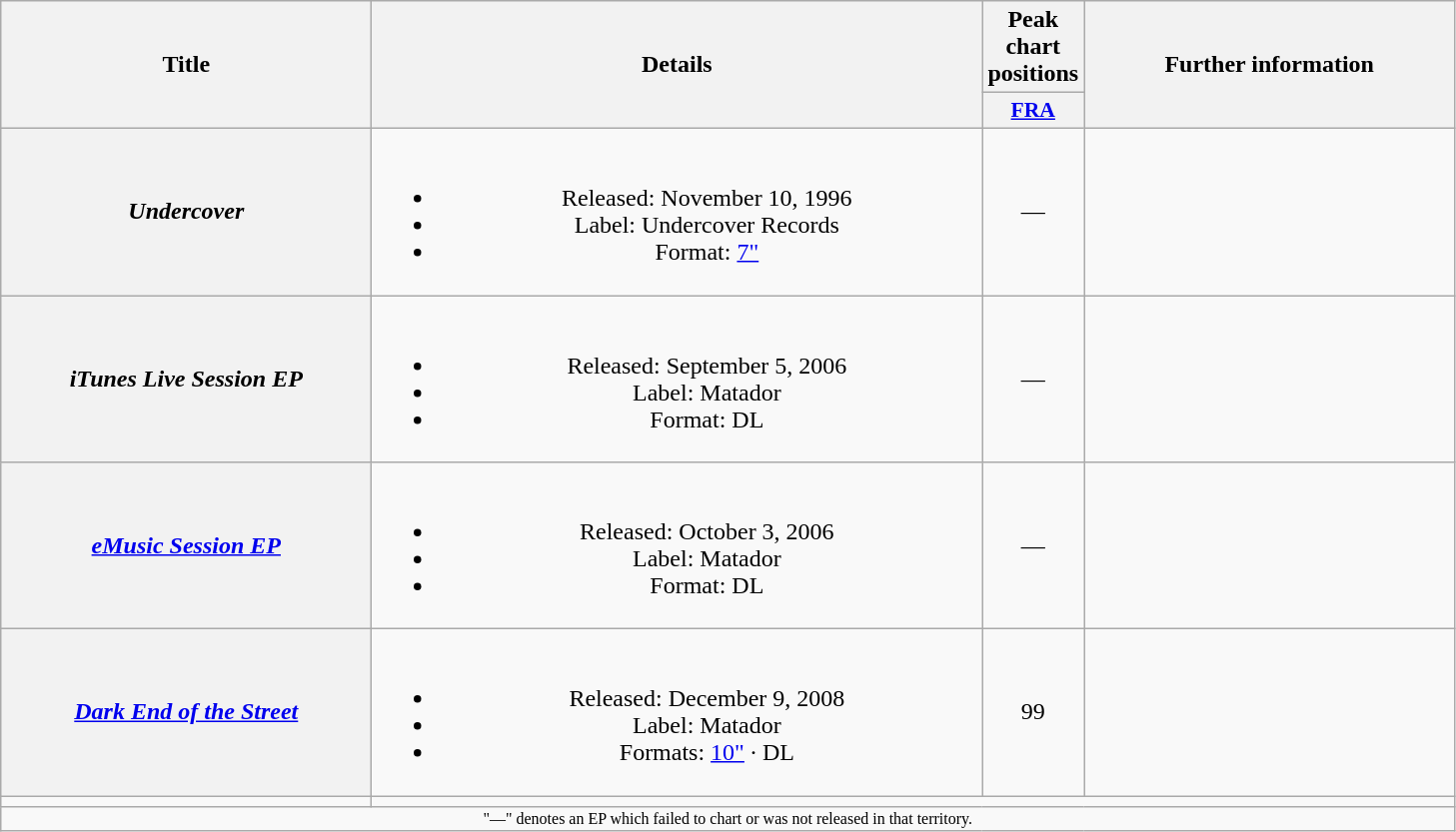<table class="wikitable plainrowheaders" style="text-align:center;" border="1">
<tr>
<th scope="col" rowspan="2" style="width:15em;">Title</th>
<th scope="col" rowspan="2" style="width:25em;">Details</th>
<th scope="col" colspan="1">Peak chart positions</th>
<th scope="col" rowspan="2" style="width:15em;">Further information</th>
</tr>
<tr>
<th scope="col" style="width:3em;font-size:90%;"><a href='#'>FRA</a><br></th>
</tr>
<tr>
<th scope="row"><em>Undercover</em></th>
<td><br><ul><li>Released: November 10, 1996</li><li>Label: Undercover Records</li><li>Format: <a href='#'>7"</a></li></ul></td>
<td>—</td>
<td><br></td>
</tr>
<tr>
<th scope="row"><em>iTunes Live Session EP</em></th>
<td><br><ul><li>Released: September 5, 2006</li><li>Label: Matador</li><li>Format: DL</li></ul></td>
<td>—</td>
<td><br></td>
</tr>
<tr>
<th scope="row"><em><a href='#'>eMusic Session EP</a></em></th>
<td><br><ul><li>Released: October 3, 2006</li><li>Label: Matador</li><li>Format: DL</li></ul></td>
<td>—</td>
<td><br></td>
</tr>
<tr>
<th scope="row"><em><a href='#'>Dark End of the Street</a></em></th>
<td><br><ul><li>Released: December 9, 2008</li><li>Label: Matador</li><li>Formats: <a href='#'>10"</a> · DL</li></ul></td>
<td>99</td>
<td></td>
</tr>
<tr>
<td></td>
</tr>
<tr>
<td colspan="14" style="font-size: 8pt">"—" denotes an EP which failed to chart or was not released in that territory.</td>
</tr>
</table>
